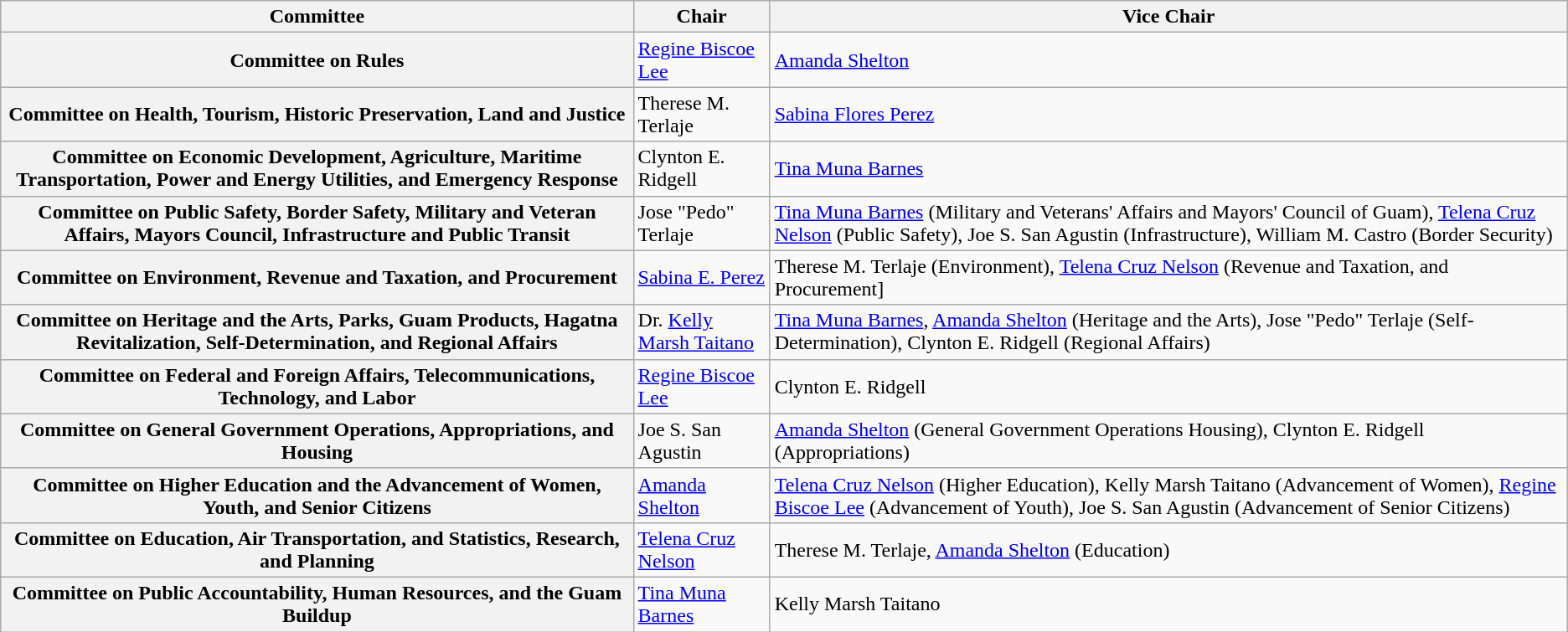<table class="wikitable sortable plainrowheaders">
<tr>
<th scope="col">Committee</th>
<th scope="col">Chair</th>
<th scope="col">Vice Chair</th>
</tr>
<tr>
<th scope="row">Committee on Rules</th>
<td><a href='#'>Regine Biscoe Lee</a></td>
<td><a href='#'>Amanda Shelton</a></td>
</tr>
<tr>
<th scope="row">Committee on Health, Tourism, Historic Preservation, Land and Justice</th>
<td>Therese M. Terlaje</td>
<td><a href='#'>Sabina Flores Perez</a></td>
</tr>
<tr>
<th scope="row">Committee on Economic Development, Agriculture, Maritime Transportation, Power and Energy Utilities, and Emergency Response</th>
<td>Clynton E. Ridgell</td>
<td><a href='#'>Tina Muna Barnes</a></td>
</tr>
<tr>
<th scope="row">Committee on Public Safety, Border Safety, Military and Veteran Affairs, Mayors Council, Infrastructure and Public Transit</th>
<td>Jose "Pedo" Terlaje</td>
<td><a href='#'>Tina Muna Barnes</a> (Military and Veterans' Affairs and Mayors' Council of Guam), <a href='#'>Telena Cruz Nelson</a> (Public Safety), Joe S. San Agustin (Infrastructure), William M. Castro (Border Security)</td>
</tr>
<tr>
<th scope="row">Committee on Environment, Revenue and Taxation, and Procurement</th>
<td><a href='#'>Sabina E. Perez</a></td>
<td>Therese M. Terlaje (Environment), <a href='#'>Telena Cruz Nelson</a> (Revenue and Taxation, and Procurement]</td>
</tr>
<tr>
<th scope="row">Committee on Heritage and the Arts, Parks, Guam Products, Hagatna Revitalization, Self-Determination, and Regional Affairs</th>
<td>Dr. <a href='#'>Kelly Marsh Taitano</a></td>
<td><a href='#'>Tina Muna Barnes</a>, <a href='#'>Amanda Shelton</a> (Heritage and the Arts), Jose "Pedo" Terlaje (Self-Determination), Clynton E. Ridgell (Regional Affairs)</td>
</tr>
<tr>
<th scope="row">Committee on Federal and Foreign Affairs, Telecommunications, Technology, and Labor</th>
<td><a href='#'>Regine Biscoe Lee</a></td>
<td>Clynton E. Ridgell</td>
</tr>
<tr>
<th scope="row">Committee on General Government Operations, Appropriations, and Housing</th>
<td>Joe S. San Agustin</td>
<td><a href='#'>Amanda Shelton</a> (General Government Operations Housing), Clynton E. Ridgell (Appropriations)</td>
</tr>
<tr>
<th scope="row">Committee on Higher Education and the Advancement of Women, Youth, and Senior Citizens</th>
<td><a href='#'>Amanda Shelton</a></td>
<td><a href='#'>Telena Cruz Nelson</a> (Higher Education), Kelly Marsh Taitano (Advancement of Women), <a href='#'>Regine Biscoe Lee</a> (Advancement of Youth), Joe S. San Agustin (Advancement of Senior Citizens)</td>
</tr>
<tr>
<th scope="row">Committee on Education, Air Transportation, and Statistics, Research, and Planning</th>
<td><a href='#'>Telena Cruz Nelson</a></td>
<td>Therese M. Terlaje, <a href='#'>Amanda Shelton</a> (Education)</td>
</tr>
<tr>
<th scope="row">Committee on Public Accountability, Human Resources, and the Guam Buildup</th>
<td><a href='#'>Tina Muna Barnes</a></td>
<td>Kelly Marsh Taitano</td>
</tr>
</table>
